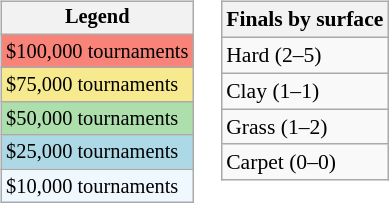<table>
<tr valign=top>
<td><br><table class=wikitable style="font-size:85%">
<tr>
<th>Legend</th>
</tr>
<tr bgcolor="#F88379">
<td>$100,000 tournaments</td>
</tr>
<tr bgcolor="#F7E98E">
<td>$75,000 tournaments</td>
</tr>
<tr bgcolor="#ADDFAD">
<td>$50,000 tournaments</td>
</tr>
<tr bgcolor="lightblue">
<td>$25,000 tournaments</td>
</tr>
<tr bgcolor="#f0f8ff">
<td>$10,000 tournaments</td>
</tr>
</table>
</td>
<td><br><table class="wikitable" style="font-size:90%;">
<tr>
<th>Finals by surface</th>
</tr>
<tr>
<td>Hard (2–5)</td>
</tr>
<tr>
<td>Clay (1–1)</td>
</tr>
<tr>
<td>Grass (1–2)</td>
</tr>
<tr>
<td>Carpet (0–0)</td>
</tr>
</table>
</td>
</tr>
</table>
